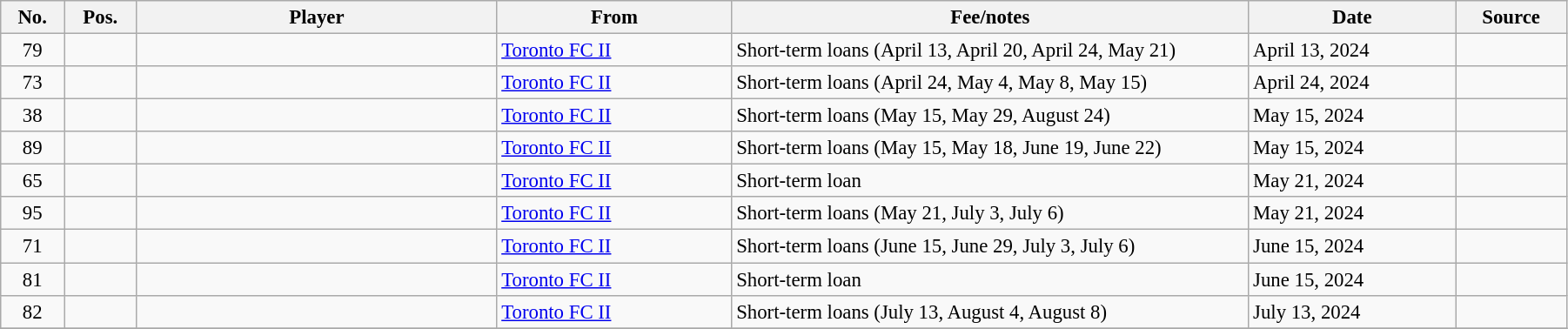<table class="wikitable sortable" style=" font-size:95%; width:95%; text-align:left;">
<tr>
<th>No.</th>
<th>Pos.</th>
<th scope="col" style="width: 23%;">Player</th>
<th scope="col" style="width: 15%;">From</th>
<th scope="col" style="width: 33%;">Fee/notes</th>
<th>Date</th>
<th>Source</th>
</tr>
<tr>
<td align=center>79</td>
<td align=center></td>
<td></td>
<td> <a href='#'>Toronto FC II</a></td>
<td>Short-term loans (April 13, April 20, April 24, May 21)</td>
<td>April 13, 2024</td>
<td></td>
</tr>
<tr>
<td align=center>73</td>
<td align=center></td>
<td></td>
<td> <a href='#'>Toronto FC II</a></td>
<td>Short-term loans (April 24, May 4, May 8, May 15)</td>
<td>April 24, 2024</td>
<td></td>
</tr>
<tr>
<td align=center>38</td>
<td align=center></td>
<td></td>
<td> <a href='#'>Toronto FC II</a></td>
<td>Short-term loans (May 15, May 29, August 24)</td>
<td>May 15, 2024</td>
<td></td>
</tr>
<tr>
<td align=center>89</td>
<td align=center></td>
<td></td>
<td> <a href='#'>Toronto FC II</a></td>
<td>Short-term loans (May 15, May 18, June 19, June 22)</td>
<td>May 15, 2024</td>
<td></td>
</tr>
<tr>
<td align=center>65</td>
<td align=center></td>
<td></td>
<td> <a href='#'>Toronto FC II</a></td>
<td>Short-term loan</td>
<td>May 21, 2024</td>
<td></td>
</tr>
<tr>
<td align=center>95</td>
<td align=center></td>
<td></td>
<td> <a href='#'>Toronto FC II</a></td>
<td>Short-term loans (May 21, July 3, July 6)</td>
<td>May 21, 2024</td>
<td></td>
</tr>
<tr>
<td align=center>71</td>
<td align=center></td>
<td></td>
<td> <a href='#'>Toronto FC II</a></td>
<td>Short-term loans (June 15, June 29, July 3, July 6)</td>
<td>June 15, 2024</td>
<td></td>
</tr>
<tr>
<td align=center>81</td>
<td align=center></td>
<td></td>
<td> <a href='#'>Toronto FC II</a></td>
<td>Short-term loan</td>
<td>June 15, 2024</td>
<td></td>
</tr>
<tr>
<td align=center>82</td>
<td align=center></td>
<td></td>
<td> <a href='#'>Toronto FC II</a></td>
<td>Short-term loans (July 13, August 4, August 8)</td>
<td>July 13, 2024</td>
<td></td>
</tr>
<tr>
</tr>
</table>
